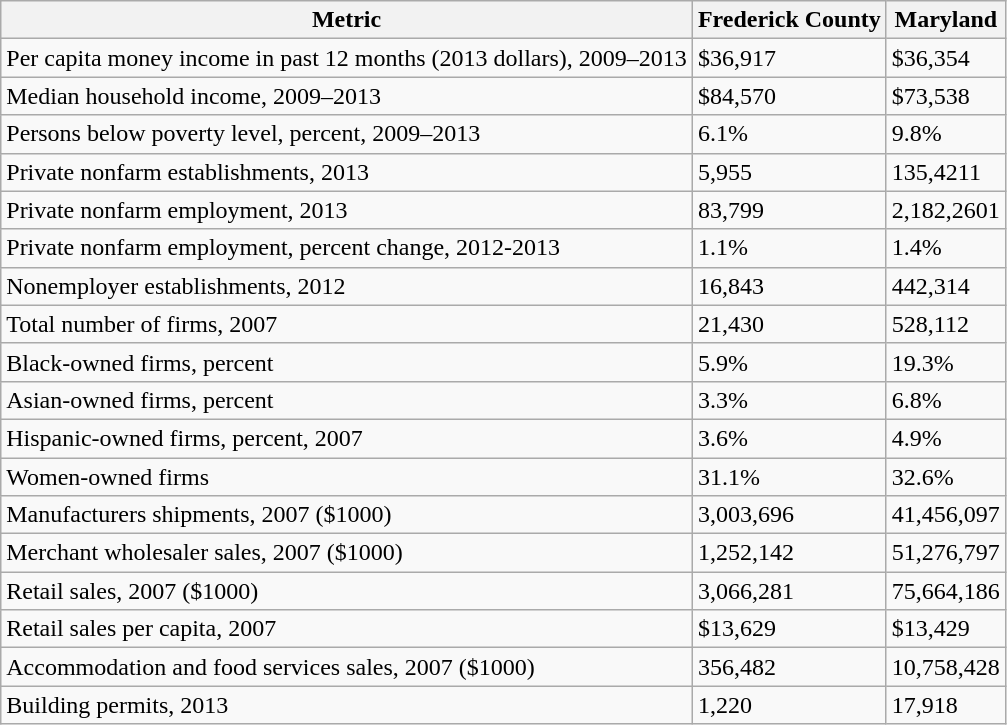<table class="wikitable">
<tr>
<th>Metric</th>
<th>Frederick County</th>
<th>Maryland</th>
</tr>
<tr>
<td>Per capita money income in past 12 months (2013 dollars), 2009–2013</td>
<td>$36,917</td>
<td>$36,354</td>
</tr>
<tr>
<td>Median household income, 2009–2013</td>
<td>$84,570</td>
<td>$73,538</td>
</tr>
<tr>
<td>Persons below poverty level, percent, 2009–2013</td>
<td>6.1%</td>
<td>9.8%</td>
</tr>
<tr>
<td>Private nonfarm establishments, 2013</td>
<td>5,955</td>
<td>135,4211</td>
</tr>
<tr>
<td>Private nonfarm employment, 2013</td>
<td>83,799</td>
<td>2,182,2601</td>
</tr>
<tr>
<td>Private nonfarm employment, percent change, 2012-2013</td>
<td>1.1%</td>
<td>1.4%</td>
</tr>
<tr>
<td>Nonemployer establishments, 2012</td>
<td>16,843</td>
<td>442,314</td>
</tr>
<tr>
<td>Total number of firms, 2007</td>
<td>21,430</td>
<td>528,112</td>
</tr>
<tr>
<td>Black-owned firms, percent</td>
<td>5.9%</td>
<td>19.3%</td>
</tr>
<tr>
<td>Asian-owned firms, percent</td>
<td>3.3%</td>
<td>6.8%</td>
</tr>
<tr>
<td>Hispanic-owned firms, percent, 2007</td>
<td>3.6%</td>
<td>4.9%</td>
</tr>
<tr>
<td>Women-owned firms</td>
<td>31.1%</td>
<td>32.6%</td>
</tr>
<tr>
<td>Manufacturers shipments, 2007 ($1000)</td>
<td>3,003,696</td>
<td>41,456,097</td>
</tr>
<tr>
<td>Merchant wholesaler sales, 2007 ($1000)</td>
<td>1,252,142</td>
<td>51,276,797</td>
</tr>
<tr>
<td>Retail sales, 2007 ($1000)</td>
<td>3,066,281</td>
<td>75,664,186</td>
</tr>
<tr>
<td>Retail sales per capita, 2007</td>
<td>$13,629</td>
<td>$13,429</td>
</tr>
<tr>
<td>Accommodation and food services sales, 2007 ($1000)</td>
<td>356,482</td>
<td>10,758,428</td>
</tr>
<tr>
<td>Building permits, 2013</td>
<td>1,220</td>
<td>17,918</td>
</tr>
</table>
